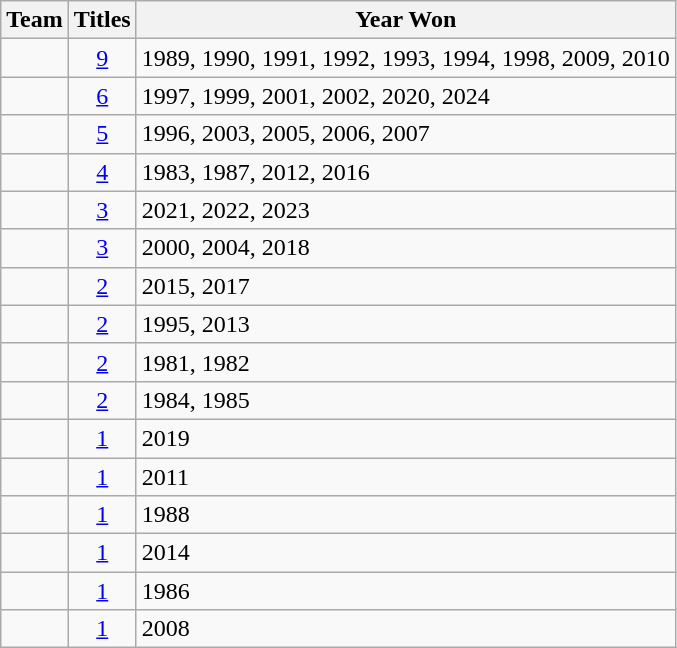<table class="wikitable sortable" style="text-align:center">
<tr>
<th>Team</th>
<th>Titles</th>
<th>Year Won</th>
</tr>
<tr>
<td style=><strong></strong></td>
<td><a href='#'>9</a></td>
<td align=left>1989, 1990, 1991, 1992, 1993, 1994, 1998, 2009, 2010</td>
</tr>
<tr>
<td style=><strong><a href='#'></a></strong></td>
<td><a href='#'>6</a></td>
<td align=left>1997, 1999, 2001, 2002, 2020, 2024</td>
</tr>
<tr>
<td style=><strong><a href='#'></a></strong></td>
<td><a href='#'>5</a></td>
<td align=left>1996, 2003, 2005, 2006, 2007</td>
</tr>
<tr>
<td style=><strong></strong></td>
<td><a href='#'>4</a></td>
<td align=left>1983, 1987, 2012, 2016</td>
</tr>
<tr>
<td style=><strong><a href='#'></a></strong></td>
<td><a href='#'>3</a></td>
<td align=left>2021, 2022, 2023</td>
</tr>
<tr>
<td style=><strong></strong></td>
<td><a href='#'>3</a></td>
<td align=left>2000, 2004, 2018</td>
</tr>
<tr>
<td style=><strong><a href='#'></a></strong></td>
<td><a href='#'>2</a></td>
<td align=left>2015, 2017</td>
</tr>
<tr>
<td style=><strong></strong></td>
<td><a href='#'>2</a></td>
<td align=left>1995, 2013</td>
</tr>
<tr>
<td style=><strong><a href='#'></a></strong></td>
<td><a href='#'>2</a></td>
<td align=left>1981, 1982</td>
</tr>
<tr>
<td style=><strong><a href='#'></a></strong></td>
<td><a href='#'>2</a></td>
<td align=left>1984, 1985</td>
</tr>
<tr>
<td style=><strong><a href='#'></a></strong></td>
<td><a href='#'>1</a></td>
<td align=left>2019</td>
</tr>
<tr>
<td style=><strong></strong></td>
<td><a href='#'>1</a></td>
<td align=left>2011</td>
</tr>
<tr>
<td style=><strong></strong></td>
<td><a href='#'>1</a></td>
<td align=left>1988</td>
</tr>
<tr>
<td style=><strong><a href='#'></a></strong></td>
<td><a href='#'>1</a></td>
<td align=left>2014</td>
</tr>
<tr>
<td style=><strong><a href='#'></a></strong></td>
<td><a href='#'>1</a></td>
<td align=left>1986</td>
</tr>
<tr>
<td style=><strong></strong></td>
<td><a href='#'>1</a></td>
<td align=left>2008</td>
</tr>
</table>
